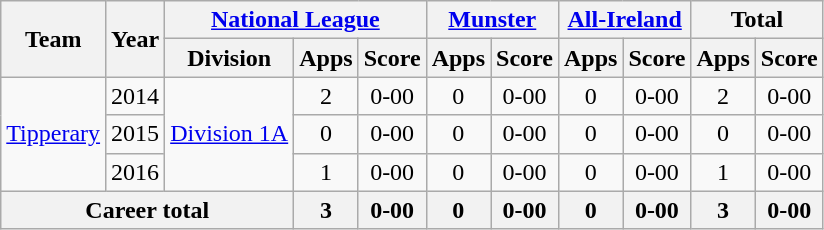<table class="wikitable" style="text-align:center">
<tr>
<th rowspan="2">Team</th>
<th rowspan="2">Year</th>
<th colspan="3"><a href='#'>National League</a></th>
<th colspan="2"><a href='#'>Munster</a></th>
<th colspan="2"><a href='#'>All-Ireland</a></th>
<th colspan="2">Total</th>
</tr>
<tr>
<th>Division</th>
<th>Apps</th>
<th>Score</th>
<th>Apps</th>
<th>Score</th>
<th>Apps</th>
<th>Score</th>
<th>Apps</th>
<th>Score</th>
</tr>
<tr>
<td rowspan="3"><a href='#'>Tipperary</a></td>
<td>2014</td>
<td rowspan="3"><a href='#'>Division 1A</a></td>
<td>2</td>
<td>0-00</td>
<td>0</td>
<td>0-00</td>
<td>0</td>
<td>0-00</td>
<td>2</td>
<td>0-00</td>
</tr>
<tr>
<td>2015</td>
<td>0</td>
<td>0-00</td>
<td>0</td>
<td>0-00</td>
<td>0</td>
<td>0-00</td>
<td>0</td>
<td>0-00</td>
</tr>
<tr>
<td>2016</td>
<td>1</td>
<td>0-00</td>
<td>0</td>
<td>0-00</td>
<td>0</td>
<td>0-00</td>
<td>1</td>
<td>0-00</td>
</tr>
<tr>
<th colspan="3">Career total</th>
<th>3</th>
<th>0-00</th>
<th>0</th>
<th>0-00</th>
<th>0</th>
<th>0-00</th>
<th>3</th>
<th>0-00</th>
</tr>
</table>
